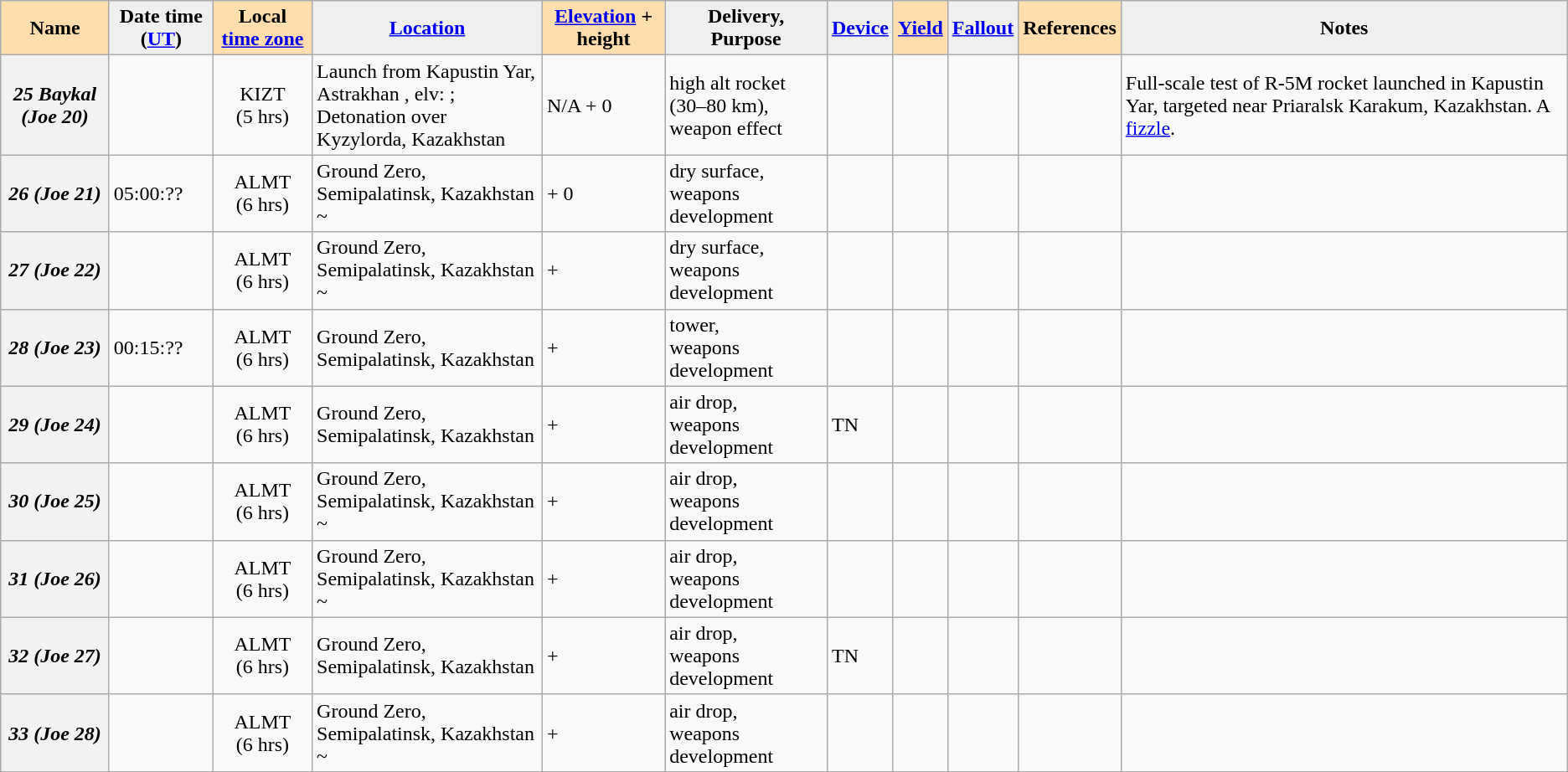<table class="wikitable sortable">
<tr>
<th style="background:#ffdead;">Name </th>
<th style="background:#efefef;">Date time (<a href='#'>UT</a>)</th>
<th style="background:#ffdead;">Local <a href='#'>time zone</a></th>
<th style="background:#efefef;"><a href='#'>Location</a></th>
<th style="background:#ffdead;"><a href='#'>Elevation</a> + height </th>
<th style="background:#efefef;">Delivery, <br>Purpose </th>
<th style="background:#efefef;"><a href='#'>Device</a></th>
<th style="background:#ffdead;"><a href='#'>Yield</a></th>
<th style="background:#efefef;" class="unsortable"><a href='#'>Fallout</a></th>
<th style="background:#ffdead;" class="unsortable">References</th>
<th style="background:#efefef;" class="unsortable">Notes</th>
</tr>
<tr>
<th><em>25 Baykal (Joe 20)</em></th>
<td></td>
<td style="text-align:center;">KIZT (5 hrs)<br></td>
<td>Launch from Kapustin Yar, Astrakhan , elv: ;<br>Detonation over Kyzylorda, Kazakhstan </td>
<td>N/A + 0</td>
<td>high alt rocket (30–80 km),<br>weapon effect</td>
<td></td>
<td style="text-align:center;"></td>
<td></td>
<td></td>
<td>Full-scale test of R-5M rocket launched in Kapustin Yar, targeted near Priaralsk Karakum, Kazakhstan. A <a href='#'>fizzle</a>.</td>
</tr>
<tr>
<th><em>26 (Joe 21)</em></th>
<td> 05:00:??</td>
<td style="text-align:center;">ALMT (6 hrs)<br></td>
<td>Ground Zero, Semipalatinsk, Kazakhstan ~ </td>
<td> + 0</td>
<td>dry surface,<br>weapons development</td>
<td></td>
<td style="text-align:center;"></td>
<td></td>
<td></td>
<td></td>
</tr>
<tr>
<th><em>27 (Joe 22)</em></th>
<td></td>
<td style="text-align:center;">ALMT (6 hrs)<br></td>
<td>Ground Zero, Semipalatinsk, Kazakhstan ~ </td>
<td> + </td>
<td>dry surface,<br>weapons development</td>
<td></td>
<td style="text-align:center;"></td>
<td></td>
<td></td>
<td></td>
</tr>
<tr>
<th><em>28 (Joe 23)</em></th>
<td> 00:15:??</td>
<td style="text-align:center;">ALMT (6 hrs)<br></td>
<td>Ground Zero, Semipalatinsk, Kazakhstan </td>
<td> + </td>
<td>tower,<br>weapons development</td>
<td></td>
<td style="text-align:center;"></td>
<td></td>
<td></td>
<td></td>
</tr>
<tr>
<th><em>29 (Joe 24)</em></th>
<td></td>
<td style="text-align:center;">ALMT (6 hrs)<br></td>
<td>Ground Zero, Semipalatinsk, Kazakhstan </td>
<td> + </td>
<td>air drop,<br>weapons development</td>
<td>TN</td>
<td style="text-align:center;"></td>
<td></td>
<td></td>
<td></td>
</tr>
<tr>
<th><em>30 (Joe 25)</em></th>
<td></td>
<td style="text-align:center;">ALMT (6 hrs)<br></td>
<td>Ground Zero, Semipalatinsk, Kazakhstan ~ </td>
<td> + </td>
<td>air drop,<br>weapons development</td>
<td></td>
<td style="text-align:center;"></td>
<td></td>
<td></td>
<td></td>
</tr>
<tr>
<th><em>31 (Joe 26)</em></th>
<td></td>
<td style="text-align:center;">ALMT (6 hrs)<br></td>
<td>Ground Zero, Semipalatinsk, Kazakhstan ~ </td>
<td> + </td>
<td>air drop,<br>weapons development</td>
<td></td>
<td style="text-align:center;"></td>
<td></td>
<td></td>
<td></td>
</tr>
<tr>
<th><em>32 (Joe 27)</em></th>
<td></td>
<td style="text-align:center;">ALMT (6 hrs)<br></td>
<td>Ground Zero, Semipalatinsk, Kazakhstan </td>
<td> + </td>
<td>air drop,<br>weapons development</td>
<td>TN</td>
<td style="text-align:center;"></td>
<td></td>
<td></td>
<td></td>
</tr>
<tr>
<th><em>33 (Joe 28)</em></th>
<td></td>
<td style="text-align:center;">ALMT (6 hrs)<br></td>
<td>Ground Zero, Semipalatinsk, Kazakhstan ~ </td>
<td> + </td>
<td>air drop,<br>weapons development</td>
<td></td>
<td style="text-align:center;"></td>
<td></td>
<td></td>
<td></td>
</tr>
</table>
